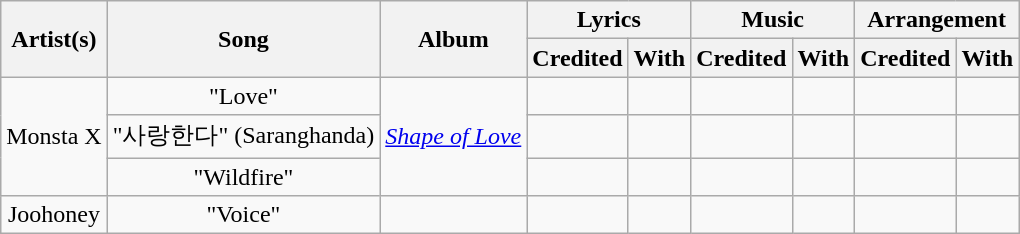<table class="wikitable" style="text-align: center;">
<tr>
<th rowspan="2">Artist(s)</th>
<th rowspan="2">Song</th>
<th rowspan="2">Album</th>
<th colspan="2">Lyrics</th>
<th colspan="2">Music</th>
<th colspan="2">Arrangement</th>
</tr>
<tr>
<th>Credited</th>
<th>With</th>
<th>Credited</th>
<th>With</th>
<th>Credited</th>
<th>With</th>
</tr>
<tr>
<td rowspan="3">Monsta X</td>
<td>"Love"</td>
<td rowspan="3"><em><a href='#'>Shape of Love</a></em></td>
<td></td>
<td></td>
<td></td>
<td></td>
<td></td>
<td></td>
</tr>
<tr>
<td>"사랑한다" (Saranghanda)</td>
<td></td>
<td></td>
<td></td>
<td></td>
<td></td>
<td></td>
</tr>
<tr>
<td>"Wildfire"</td>
<td></td>
<td></td>
<td></td>
<td></td>
<td></td>
<td></td>
</tr>
<tr>
<td>Joohoney</td>
<td>"Voice"</td>
<td></td>
<td></td>
<td></td>
<td></td>
<td></td>
<td></td>
<td></td>
</tr>
</table>
